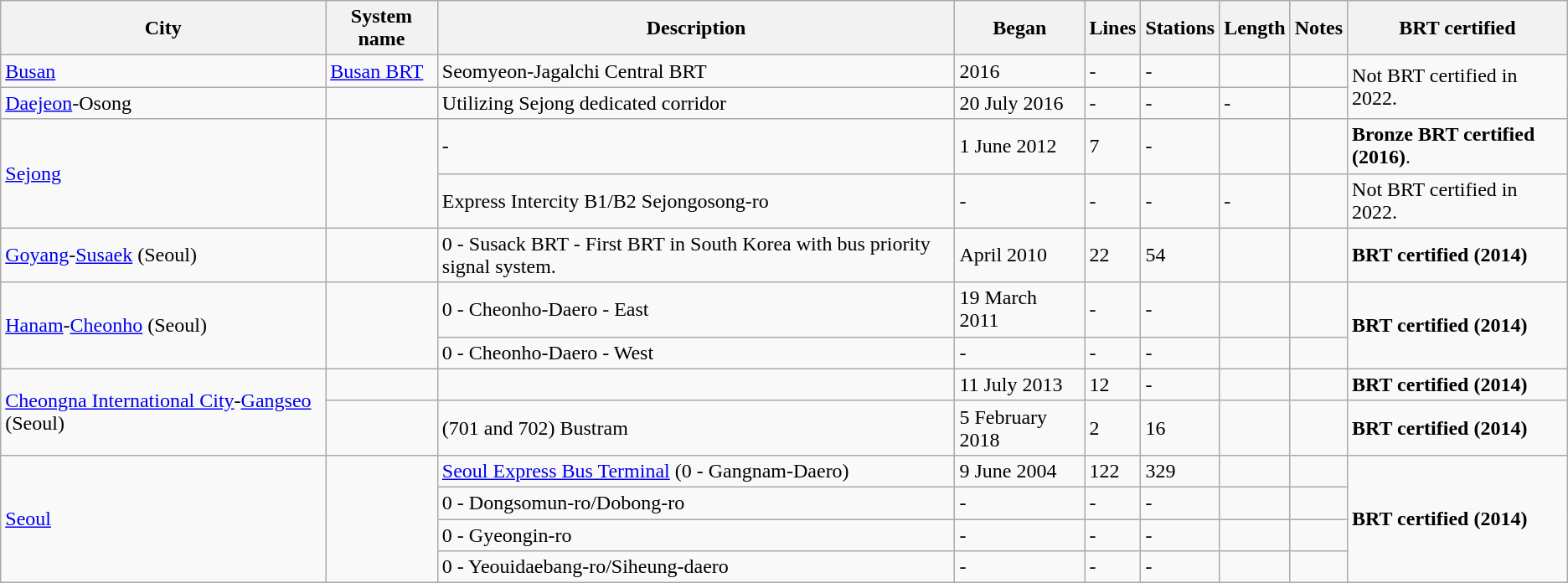<table class="wikitable">
<tr>
<th>City</th>
<th>System name</th>
<th>Description</th>
<th>Began</th>
<th>Lines</th>
<th>Stations</th>
<th>Length</th>
<th>Notes</th>
<th>BRT certified</th>
</tr>
<tr>
<td><a href='#'>Busan</a></td>
<td><a href='#'>Busan BRT</a></td>
<td>Seomyeon-Jagalchi Central BRT</td>
<td>2016</td>
<td>-</td>
<td>-</td>
<td></td>
<td></td>
<td rowspan="2">Not BRT certified in 2022.</td>
</tr>
<tr>
<td><a href='#'>Daejeon</a>-Osong</td>
<td></td>
<td>Utilizing Sejong dedicated corridor</td>
<td>20 July 2016</td>
<td>-</td>
<td>-</td>
<td>-</td>
<td></td>
</tr>
<tr>
<td rowspan="2"><a href='#'>Sejong</a></td>
<td rowspan="2"></td>
<td>-</td>
<td>1 June 2012</td>
<td>7</td>
<td>-</td>
<td></td>
<td></td>
<td><strong>Bronze BRT certified (2016)</strong>.</td>
</tr>
<tr>
<td>Express Intercity B1/B2 Sejongosong-ro</td>
<td>-</td>
<td>-</td>
<td>-</td>
<td>-</td>
<td></td>
<td>Not BRT certified in 2022.</td>
</tr>
<tr>
<td><a href='#'>Goyang</a>-<a href='#'>Susaek</a> (Seoul)</td>
<td></td>
<td>0 - Susack BRT - First BRT in South Korea with bus priority signal system.</td>
<td>April 2010</td>
<td>22</td>
<td>54</td>
<td></td>
<td></td>
<td><strong>BRT certified (2014)</strong></td>
</tr>
<tr>
<td rowspan="2"><a href='#'>Hanam</a>-<a href='#'>Cheonho</a> (Seoul)</td>
<td rowspan="2"></td>
<td>0 - Cheonho-Daero - East </td>
<td>19 March 2011</td>
<td>-</td>
<td>-</td>
<td></td>
<td></td>
<td rowspan="2"><strong>BRT certified (2014)</strong></td>
</tr>
<tr>
<td>0 - Cheonho-Daero - West</td>
<td>-</td>
<td>-</td>
<td>-</td>
<td></td>
<td></td>
</tr>
<tr>
<td rowspan="2"><a href='#'>Cheongna International City</a>-<a href='#'>Gangseo</a> (Seoul)</td>
<td></td>
<td></td>
<td>11 July 2013</td>
<td>12</td>
<td>-</td>
<td></td>
<td></td>
<td><strong>BRT certified (2014)</strong></td>
</tr>
<tr>
<td></td>
<td>(701 and 702) Bustram</td>
<td>5 February 2018</td>
<td>2</td>
<td>16</td>
<td></td>
<td></td>
<td><strong>BRT certified (2014)</strong></td>
</tr>
<tr>
<td rowspan="4"><a href='#'>Seoul</a></td>
<td rowspan="4"></td>
<td><a href='#'>Seoul Express Bus Terminal</a> (0 - Gangnam-Daero)</td>
<td>9 June 2004</td>
<td>122</td>
<td>329</td>
<td></td>
<td></td>
<td rowspan="4"><strong>BRT certified (2014)</strong></td>
</tr>
<tr>
<td>0 - Dongsomun-ro/Dobong-ro</td>
<td>-</td>
<td>-</td>
<td>-</td>
<td></td>
<td></td>
</tr>
<tr>
<td>0 - Gyeongin-ro</td>
<td>-</td>
<td>-</td>
<td>-</td>
<td></td>
<td></td>
</tr>
<tr>
<td>0 - Yeouidaebang-ro/Siheung-daero</td>
<td>-</td>
<td>-</td>
<td>-</td>
<td></td>
<td></td>
</tr>
</table>
